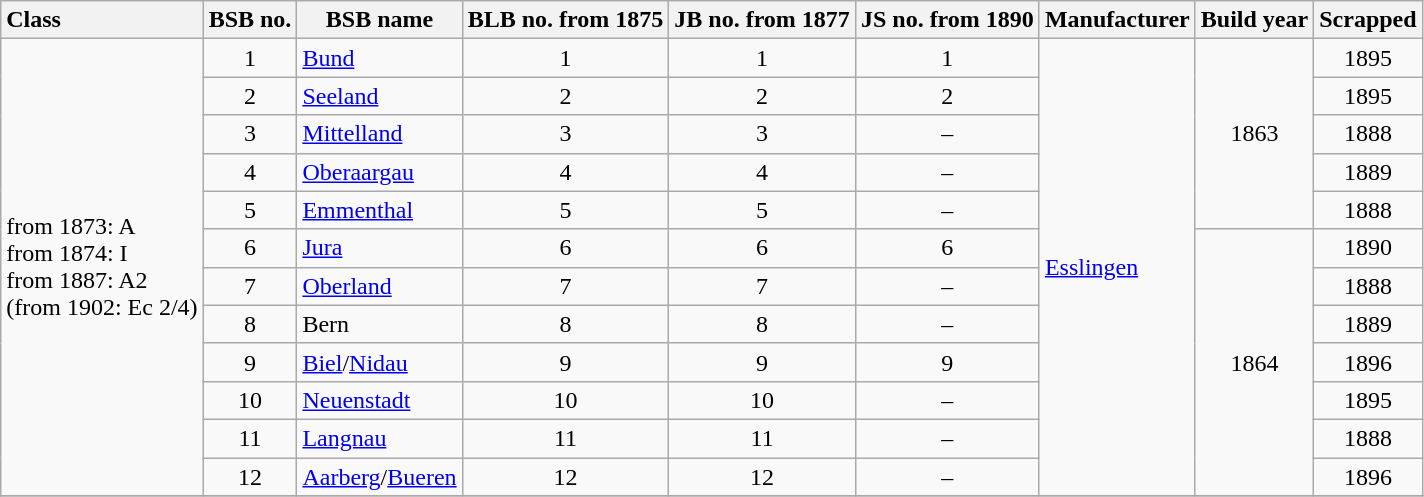<table class="wikitable" style="text-align:center">
<tr>
<th style="text-align:left">Class</th>
<th>BSB no.</th>
<th>BSB name</th>
<th>BLB no. from 1875</th>
<th>JB no. from 1877</th>
<th>JS no. from 1890</th>
<th>Manufacturer</th>
<th>Build year</th>
<th>Scrapped</th>
</tr>
<tr>
<td rowspan="12" style="text-align:left">from 1873: A<br>from 1874: I<br>from 1887: A2<br>(from 1902: Ec 2/4)</td>
<td>1</td>
<td style="text-align:left"><a href='#'>Bund</a></td>
<td>1</td>
<td>1</td>
<td>1</td>
<td rowspan="12" style="text-align:left"><a href='#'>Esslingen</a></td>
<td rowspan="5">1863</td>
<td>1895</td>
</tr>
<tr>
<td>2</td>
<td style="text-align:left"><a href='#'>Seeland</a></td>
<td>2</td>
<td>2</td>
<td>2</td>
<td>1895</td>
</tr>
<tr>
<td>3</td>
<td style="text-align:left"><a href='#'>Mittelland</a></td>
<td>3</td>
<td>3</td>
<td>–</td>
<td>1888</td>
</tr>
<tr>
<td>4</td>
<td style="text-align:left"><a href='#'>Oberaargau</a></td>
<td>4</td>
<td>4</td>
<td>–</td>
<td>1889</td>
</tr>
<tr>
<td>5</td>
<td style="text-align:left"><a href='#'>Emmenthal</a></td>
<td>5</td>
<td>5</td>
<td>–</td>
<td>1888</td>
</tr>
<tr>
<td>6</td>
<td style="text-align:left"><a href='#'>Jura</a></td>
<td>6</td>
<td>6</td>
<td>6</td>
<td rowspan="7">1864</td>
<td>1890</td>
</tr>
<tr>
<td>7</td>
<td style="text-align:left"><a href='#'>Oberland</a></td>
<td>7</td>
<td>7</td>
<td>–</td>
<td>1888</td>
</tr>
<tr>
<td>8</td>
<td style="text-align:left">Bern</td>
<td>8</td>
<td>8</td>
<td>–</td>
<td>1889</td>
</tr>
<tr>
<td>9</td>
<td style="text-align:left"><a href='#'>Biel</a>/<a href='#'>Nidau</a></td>
<td>9</td>
<td>9</td>
<td>9</td>
<td>1896</td>
</tr>
<tr>
<td>10</td>
<td style="text-align:left"><a href='#'>Neuenstadt</a></td>
<td>10</td>
<td>10</td>
<td>–</td>
<td>1895</td>
</tr>
<tr>
<td>11</td>
<td style="text-align:left"><a href='#'>Langnau</a></td>
<td>11</td>
<td>11</td>
<td>–</td>
<td>1888</td>
</tr>
<tr>
<td>12</td>
<td style="text-align:left"><a href='#'>Aarberg</a>/<a href='#'>Bueren</a></td>
<td>12</td>
<td>12</td>
<td>–</td>
<td>1896</td>
</tr>
<tr>
</tr>
</table>
